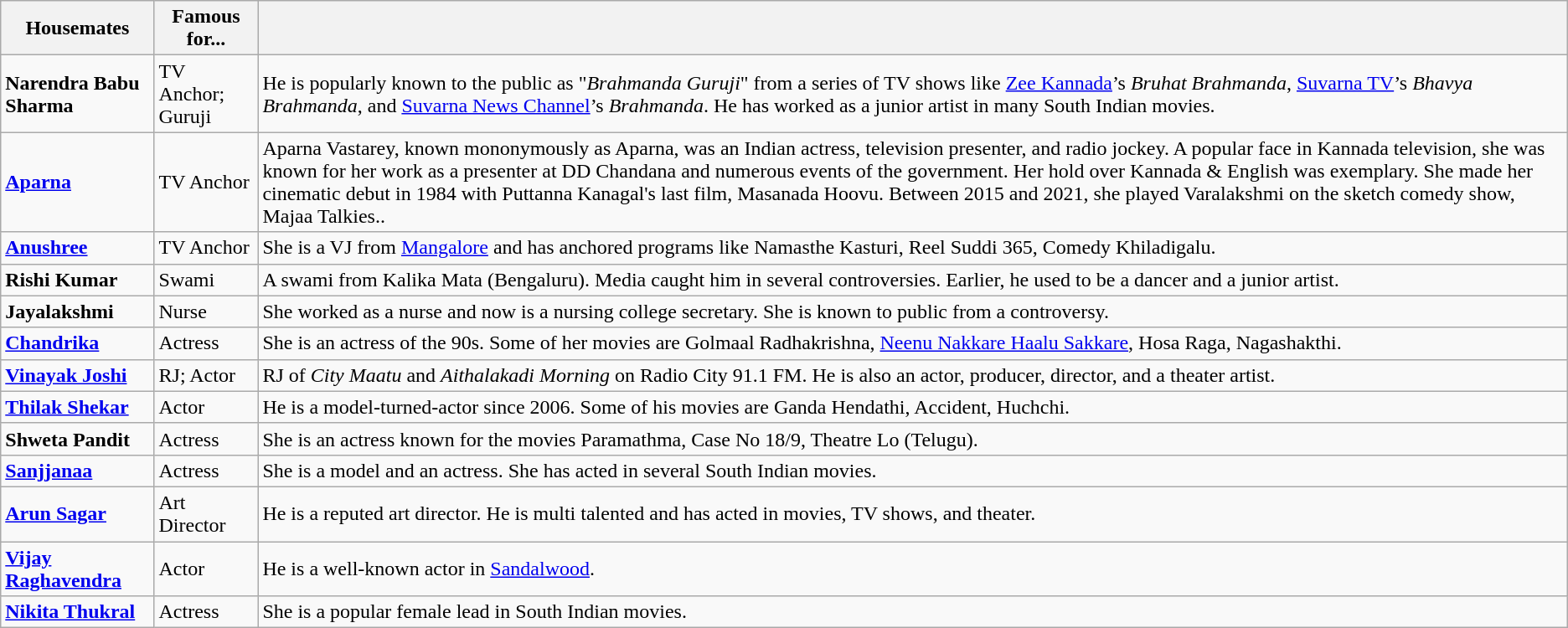<table class="wikitable">
<tr>
<th>Housemates</th>
<th>Famous for...</th>
<th></th>
</tr>
<tr>
<td><strong>Narendra Babu Sharma</strong></td>
<td>TV Anchor; Guruji</td>
<td>He is popularly known to the public as "<em>Brahmanda Guruji</em>" from a series of TV shows like <a href='#'>Zee Kannada</a>’s <em>Bruhat Brahmanda</em>, <a href='#'>Suvarna TV</a>’s <em>Bhavya Brahmanda</em>, and <a href='#'>Suvarna News Channel</a>’s <em>Brahmanda</em>. He has worked as a junior artist in many South Indian movies.</td>
</tr>
<tr>
<td><strong><a href='#'>Aparna</a></strong></td>
<td>TV Anchor</td>
<td>Aparna Vastarey, known mononymously as Aparna, was an Indian actress, television presenter, and radio jockey. A popular face in Kannada television, she was known for her work as a presenter at DD Chandana and numerous events of the government. Her hold over Kannada & English was exemplary. She made her cinematic debut in 1984 with Puttanna Kanagal's last film, Masanada Hoovu. Between 2015 and 2021, she played Varalakshmi on the sketch comedy show, Majaa Talkies..</td>
</tr>
<tr>
<td><strong><a href='#'>Anushree</a></strong></td>
<td>TV Anchor</td>
<td>She is a VJ from <a href='#'>Mangalore</a> and has anchored programs like Namasthe Kasturi, Reel Suddi 365, Comedy Khiladigalu.</td>
</tr>
<tr>
<td><strong>Rishi Kumar</strong></td>
<td>Swami</td>
<td>A swami from Kalika Mata (Bengaluru). Media caught him in several controversies. Earlier, he used to be a dancer and a junior artist.</td>
</tr>
<tr>
<td><strong>Jayalakshmi</strong></td>
<td>Nurse</td>
<td>She worked as a nurse and now is a nursing college secretary. She is known to public from a controversy.</td>
</tr>
<tr>
<td><strong><a href='#'>Chandrika</a></strong></td>
<td>Actress</td>
<td>She is an actress of the 90s. Some of her movies are Golmaal Radhakrishna, <a href='#'>Neenu Nakkare Haalu Sakkare</a>, Hosa Raga, Nagashakthi.</td>
</tr>
<tr>
<td><strong><a href='#'>Vinayak Joshi</a></strong></td>
<td>RJ; Actor</td>
<td>RJ of <em>City Maatu</em> and <em>Aithalakadi Morning</em> on Radio City 91.1 FM. He is also an actor, producer, director, and a theater artist.</td>
</tr>
<tr>
<td><strong><a href='#'>Thilak Shekar</a></strong></td>
<td>Actor</td>
<td>He is a model-turned-actor since 2006. Some of his movies are Ganda Hendathi, Accident, Huchchi.</td>
</tr>
<tr>
<td><strong>Shweta Pandit</strong></td>
<td>Actress</td>
<td>She is an actress known for the movies Paramathma, Case No 18/9, Theatre Lo (Telugu).</td>
</tr>
<tr>
<td><strong><a href='#'>Sanjjanaa</a></strong></td>
<td>Actress</td>
<td>She is a model and an actress. She has acted in several South Indian movies.</td>
</tr>
<tr>
<td><strong><a href='#'>Arun Sagar</a></strong></td>
<td>Art Director</td>
<td>He is a reputed art director. He is multi talented and has acted in movies, TV shows, and theater.</td>
</tr>
<tr>
<td><strong><a href='#'>Vijay Raghavendra</a></strong></td>
<td>Actor</td>
<td>He is a well-known actor in <a href='#'>Sandalwood</a>.</td>
</tr>
<tr>
<td><strong><a href='#'>Nikita Thukral</a></strong></td>
<td>Actress</td>
<td>She is a popular female lead in South Indian movies.</td>
</tr>
</table>
